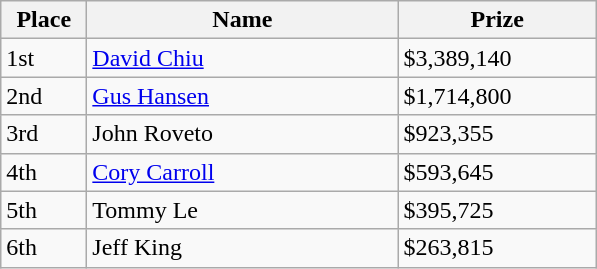<table class="wikitable">
<tr>
<th width="50">Place</th>
<th width="200">Name</th>
<th width="125">Prize</th>
</tr>
<tr>
<td>1st</td>
<td><a href='#'>David Chiu</a></td>
<td>$3,389,140</td>
</tr>
<tr>
<td>2nd</td>
<td><a href='#'>Gus Hansen</a></td>
<td>$1,714,800</td>
</tr>
<tr>
<td>3rd</td>
<td>John Roveto</td>
<td>$923,355</td>
</tr>
<tr>
<td>4th</td>
<td><a href='#'>Cory Carroll</a></td>
<td>$593,645</td>
</tr>
<tr>
<td>5th</td>
<td>Tommy Le</td>
<td>$395,725</td>
</tr>
<tr>
<td>6th</td>
<td>Jeff King</td>
<td>$263,815</td>
</tr>
</table>
